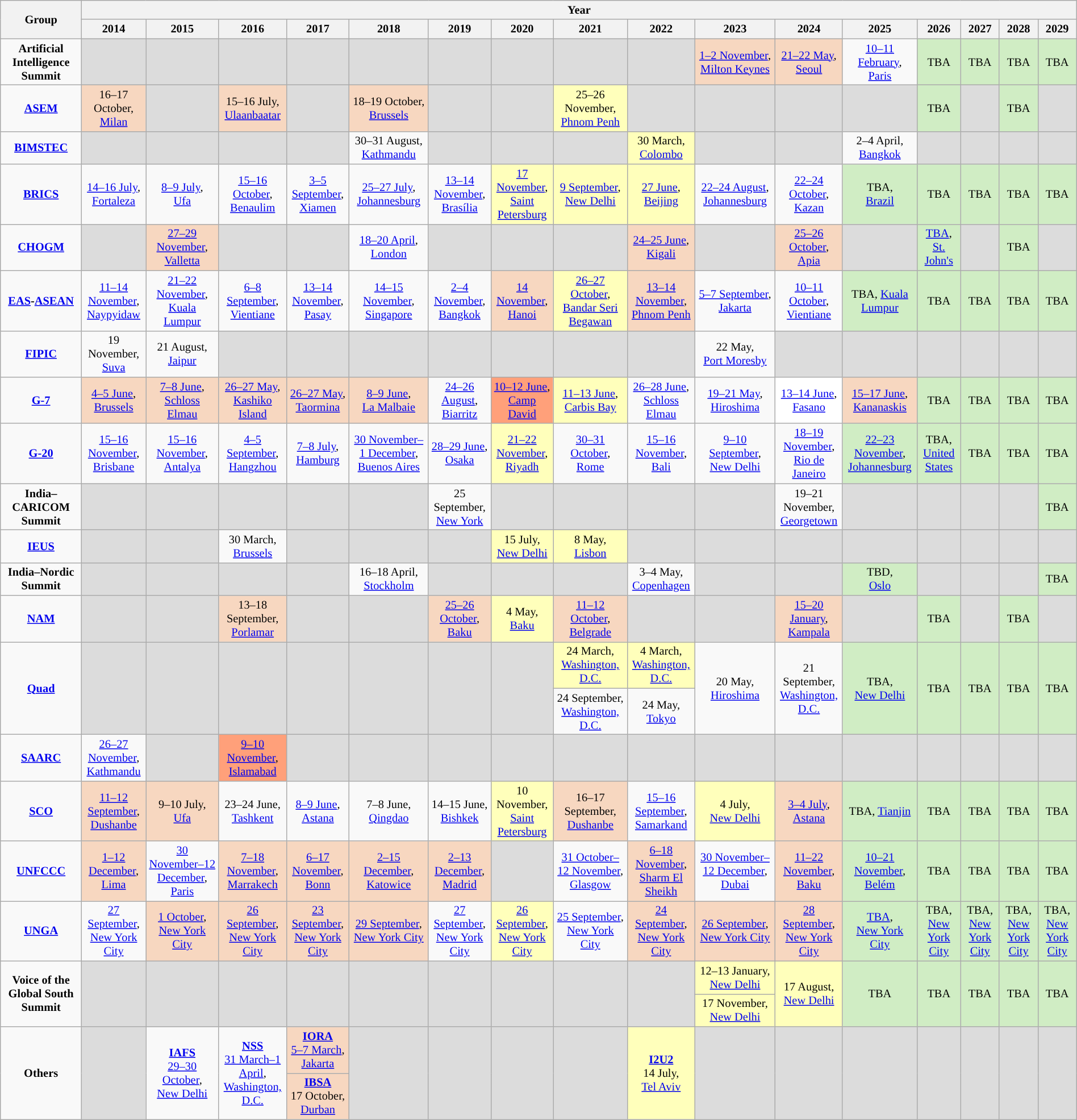<table class="wikitable" style="font-size:85%; text-align:center; margin-left:auto; margin-right:auto;">
<tr>
<th rowspan="2">Group</th>
<th colspan="20">Year</th>
</tr>
<tr>
<th>2014</th>
<th>2015</th>
<th>2016</th>
<th>2017</th>
<th>2018</th>
<th>2019</th>
<th>2020</th>
<th>2021</th>
<th>2022</th>
<th>2023</th>
<th>2024</th>
<th>2025</th>
<th>2026</th>
<th>2027</th>
<th>2028</th>
<th>2029</th>
</tr>
<tr>
<td><strong>Artificial Intelligence Summit</strong></td>
<td style="background:#dcdcdc;"></td>
<td style="background:#dcdcdc;"></td>
<td style="background:#dcdcdc;"></td>
<td style="background:#dcdcdc;"></td>
<td style="background:#dcdcdc;"></td>
<td style="background:#dcdcdc;"></td>
<td style="background:#dcdcdc;"></td>
<td style="background:#dcdcdc;"></td>
<td style="background:#dcdcdc;"></td>
<td style="background:#f7d7c0;"><a href='#'>1–2 November</a>,<br> <a href='#'>Milton Keynes</a></td>
<td style="background:#f7d7c0;"><a href='#'>21–22 May</a>,<br> <a href='#'>Seoul</a></td>
<td><a href='#'>10–11 February</a>,<br> <a href='#'>Paris</a></td>
<td style="background:#d0edc4;">TBA</td>
<td style="background:#d0edc4;">TBA</td>
<td style="background:#d0edc4;">TBA</td>
<td style="background:#d0edc4;">TBA</td>
</tr>
<tr>
<td><strong><a href='#'>ASEM</a></strong></td>
<td style="background:#f7d7c0;">16–17 October,<br> <a href='#'>Milan</a></td>
<td style="background:#dcdcdc;"></td>
<td style="background:#f7d7c0;">15–16 July,<br> <a href='#'>Ulaanbaatar</a></td>
<td style="background:#dcdcdc;"></td>
<td style="background:#f7d7c0;">18–19 October,<br> <a href='#'>Brussels</a></td>
<td style="background:#dcdcdc;"></td>
<td style="background:#dcdcdc;"></td>
<td style="background:#ffb;">25–26 November,<br> <a href='#'>Phnom Penh</a></td>
<td style="background:#dcdcdc;"></td>
<td style="background:#dcdcdc;"></td>
<td style="background:#dcdcdc;"></td>
<td style="background:#dcdcdc;"></td>
<td style="background:#d0edc4;">TBA</td>
<td style="background:#dcdcdc;"></td>
<td style="background:#d0edc4;">TBA</td>
<td style="background:#dcdcdc;"></td>
</tr>
<tr>
<td><strong><a href='#'>BIMSTEC</a></strong></td>
<td style="background:#dcdcdc;"></td>
<td style="background:#dcdcdc;"></td>
<td style="background:#dcdcdc;"></td>
<td style="background:#dcdcdc;"></td>
<td>30–31 August,<br> <a href='#'>Kathmandu</a></td>
<td style="background:#dcdcdc;"></td>
<td style="background:#dcdcdc;"></td>
<td style="background:#dcdcdc;"></td>
<td style="background:#ffb;">30 March,<br> <a href='#'>Colombo</a></td>
<td style="background:#dcdcdc;"></td>
<td style="background:#dcdcdc;"></td>
<td>2–4 April,<br> <a href='#'>Bangkok</a></td>
<td style="background:#dcdcdc;"></td>
<td style="background:#dcdcdc;"></td>
<td style="background:#dcdcdc;"></td>
<td style="background:#dcdcdc;"></td>
</tr>
<tr>
<td><strong><a href='#'>BRICS</a></strong></td>
<td><a href='#'>14–16 July</a>,<br> <a href='#'>Fortaleza</a></td>
<td><a href='#'>8–9 July</a>,<br> <a href='#'>Ufa</a></td>
<td><a href='#'>15–16 October</a>,<br> <a href='#'>Benaulim</a></td>
<td><a href='#'>3–5 September</a>,<br> <a href='#'>Xiamen</a></td>
<td><a href='#'>25–27 July</a>,<br> <a href='#'>Johannesburg</a></td>
<td><a href='#'>13–14 November</a>,<br> <a href='#'>Brasília</a></td>
<td style="background:#ffb;"><a href='#'>17 November</a>,<br> <a href='#'>Saint Petersburg</a></td>
<td style="background:#ffb;"><a href='#'>9 September</a>,<br> <a href='#'>New Delhi</a></td>
<td style="background:#ffb;"><a href='#'>27 June</a>,<br> <a href='#'>Beijing</a></td>
<td><a href='#'>22–24 August</a>,<br> <a href='#'>Johannesburg</a></td>
<td><a href='#'>22–24 October</a>,<br> <a href='#'>Kazan</a></td>
<td style="background:#d0edc4;">TBA,<br> <a href='#'>Brazil</a></td>
<td style="background:#d0edc4;">TBA</td>
<td style="background:#d0edc4;">TBA</td>
<td style="background:#d0edc4;">TBA</td>
<td style="background:#d0edc4;">TBA</td>
</tr>
<tr>
<td><strong><a href='#'>CHOGM</a></strong></td>
<td style="background:#dcdcdc;"></td>
<td style="background:#f7d7c0;"><a href='#'>27–29 November</a>,<br> <a href='#'>Valletta</a></td>
<td style="background:#dcdcdc;"></td>
<td style="background:#dcdcdc;"></td>
<td><a href='#'>18–20 April</a>,<br> <a href='#'>London</a></td>
<td style="background:#dcdcdc;"></td>
<td style="background:#dcdcdc;"></td>
<td style="background:#dcdcdc;"></td>
<td style="background:#f7d7c0;"><a href='#'>24–25 June</a>,<br> <a href='#'>Kigali</a></td>
<td style="background:#dcdcdc;"></td>
<td style="background:#f7d7c0;"><a href='#'>25–26 October</a>,<br> <a href='#'>Apia</a></td>
<td style="background:#dcdcdc;"></td>
<td style="background:#d0edc4;"><a href='#'>TBA</a>,  <a href='#'>St. John's</a></td>
<td style="background:#dcdcdc;"></td>
<td style="background:#d0edc4;">TBA</td>
<td style="background:#dcdcdc;"></td>
</tr>
<tr>
<td><strong><a href='#'>EAS</a>-<a href='#'>ASEAN</a></strong></td>
<td><a href='#'>11–14 November</a>,<br> <a href='#'>Naypyidaw</a></td>
<td><a href='#'>21–22 November</a>,<br> <a href='#'>Kuala Lumpur</a></td>
<td><a href='#'>6–8 September</a>,<br> <a href='#'>Vientiane</a></td>
<td><a href='#'>13–14 November</a>,<br> <a href='#'>Pasay</a></td>
<td><a href='#'>14–15 November</a>,<br>  <a href='#'>Singapore</a></td>
<td><a href='#'>2–4 November</a>,<br> <a href='#'>Bangkok</a></td>
<td style="background:#f7d7c0;"><a href='#'>14 November</a>,<br> <a href='#'>Hanoi</a></td>
<td style="background:#ffb;"><a href='#'>26–27 October</a>,<br> <a href='#'>Bandar Seri Begawan</a></td>
<td style="background:#f7d7c0;"><a href='#'>13–14 November</a>,<br> <a href='#'>Phnom Penh</a></td>
<td><a href='#'>5–7 September</a>,<br> <a href='#'>Jakarta</a></td>
<td><a href='#'>10–11 October</a>,<br> <a href='#'>Vientiane</a></td>
<td style="background:#d0edc4;">TBA,  <a href='#'>Kuala Lumpur</a></td>
<td style="background:#d0edc4;">TBA</td>
<td style="background:#d0edc4;">TBA</td>
<td style="background:#d0edc4;">TBA</td>
<td style="background:#d0edc4;">TBA</td>
</tr>
<tr>
<td><strong><a href='#'>FIPIC</a></strong></td>
<td>19 November,<br> <a href='#'>Suva</a></td>
<td>21 August,<br> <a href='#'>Jaipur</a></td>
<td style="background:#dcdcdc;"></td>
<td style="background:#dcdcdc;"></td>
<td style="background:#dcdcdc;"></td>
<td style="background:#dcdcdc;"></td>
<td style="background:#dcdcdc;"></td>
<td style="background:#dcdcdc;"></td>
<td style="background:#dcdcdc;"></td>
<td>22 May,<br> <a href='#'>Port Moresby</a></td>
<td style="background:#dcdcdc;"></td>
<td style="background:#dcdcdc;"></td>
<td style="background:#dcdcdc;"></td>
<td style="background:#dcdcdc;"></td>
<td style="background:#dcdcdc;"></td>
<td style="background:#dcdcdc;"></td>
</tr>
<tr>
<td><strong><a href='#'>G-7</a></strong></td>
<td style="background:#f7d7c0;"><a href='#'>4–5 June</a>,<br> <a href='#'>Brussels</a></td>
<td style="background:#f7d7c0;"><a href='#'>7–8 June</a>,<br> <a href='#'>Schloss Elmau</a></td>
<td style="background:#f7d7c0;"><a href='#'>26–27 May</a>,<br> <a href='#'>Kashiko Island</a></td>
<td style="background:#f7d7c0;"><a href='#'>26–27 May</a>,<br> <a href='#'>Taormina</a></td>
<td style="background:#f7d7c0;"><a href='#'>8–9 June</a>,<br> <a href='#'>La Malbaie</a></td>
<td><a href='#'>24–26 August</a>,<br> <a href='#'>Biarritz</a></td>
<td style="background:#ffa07a;"><a href='#'>10–12 June</a>,<br> <a href='#'>Camp David</a></td>
<td style="background:#ffb;"><a href='#'>11–13 June</a>,<br> <a href='#'>Carbis Bay</a></td>
<td><a href='#'>26–28 June</a>,<br> <a href='#'>Schloss Elmau</a></td>
<td><a href='#'>19–21 May</a>,<br> <a href='#'>Hiroshima</a></td>
<td style="background:#ffffff;"><a href='#'>13–14 June</a>,<br> <a href='#'>Fasano</a></td>
<td style="background:#f7d7c0"><a href='#'>15–17 June</a>,<br> <a href='#'>Kananaskis</a></td>
<td style="background:#d0edc4;">TBA</td>
<td style="background:#d0edc4;">TBA</td>
<td style="background:#d0edc4;">TBA</td>
<td style="background:#d0edc4;">TBA</td>
</tr>
<tr>
<td><strong><a href='#'>G-20</a></strong></td>
<td><a href='#'>15–16 November</a>,<br> <a href='#'>Brisbane</a></td>
<td><a href='#'>15–16 November</a>,<br> <a href='#'>Antalya</a></td>
<td><a href='#'>4–5 September</a>,<br> <a href='#'>Hangzhou</a></td>
<td><a href='#'>7–8 July</a>,<br> <a href='#'>Hamburg</a></td>
<td><a href='#'>30 November–1 December</a>,<br> <a href='#'>Buenos Aires</a></td>
<td><a href='#'>28–29 June</a>,<br> <a href='#'>Osaka</a></td>
<td style="background:#ffb;"><a href='#'>21–22 November</a>,<br> <a href='#'>Riyadh</a></td>
<td><a href='#'>30–31 October</a>,<br> <a href='#'>Rome</a></td>
<td><a href='#'>15–16 November</a>,<br> <a href='#'>Bali</a></td>
<td><a href='#'>9–10 September</a>,<br> <a href='#'>New Delhi</a></td>
<td><a href='#'>18–19 November</a>,<br> <a href='#'>Rio de Janeiro</a></td>
<td style="background:#d0edc4;"><a href='#'>22–23 November</a>,<br> <a href='#'>Johannesburg</a></td>
<td style="background:#d0edc4;">TBA,<br> <a href='#'>United States</a></td>
<td style="background:#d0edc4;">TBA</td>
<td style="background:#d0edc4;">TBA</td>
<td style="background:#d0edc4;">TBA</td>
</tr>
<tr>
<td><strong>India–CARICOM Summit</strong></td>
<td style="background:#dcdcdc;"></td>
<td style="background:#dcdcdc;"></td>
<td style="background:#dcdcdc;"></td>
<td style="background:#dcdcdc;"></td>
<td style="background:#dcdcdc;"></td>
<td>25 September,<br> <a href='#'>New York</a></td>
<td style="background:#dcdcdc;"></td>
<td style="background:#dcdcdc;"></td>
<td style="background:#dcdcdc;"></td>
<td style="background:#dcdcdc;"></td>
<td>19–21 November,<br> <a href='#'>Georgetown</a></td>
<td style="background:#dcdcdc;"></td>
<td style="background:#dcdcdc;"></td>
<td style="background:#dcdcdc;"></td>
<td style="background:#dcdcdc;"></td>
<td style="background:#d0edc4;">TBA</td>
</tr>
<tr>
<td><strong><a href='#'>IEUS</a></strong></td>
<td style="background:#dcdcdc;"></td>
<td style="background:#dcdcdc;"></td>
<td>30 March,<br> <a href='#'>Brussels</a></td>
<td style="background:#dcdcdc;"></td>
<td style="background:#dcdcdc;"></td>
<td style="background:#dcdcdc;"></td>
<td style="background:#ffb;">15 July,<br> <a href='#'>New Delhi</a></td>
<td style="background:#ffb;">8 May,<br> <a href='#'>Lisbon</a></td>
<td style="background:#dcdcdc;"></td>
<td style="background:#dcdcdc;"></td>
<td style="background:#dcdcdc;"></td>
<td style="background:#dcdcdc;"></td>
<td style="background:#dcdcdc;"></td>
<td style="background:#dcdcdc;"></td>
<td style="background:#dcdcdc;"></td>
<td style="background:#dcdcdc;"></td>
</tr>
<tr>
<td><strong>India–Nordic Summit</strong></td>
<td style="background:#dcdcdc;"></td>
<td style="background:#dcdcdc;"></td>
<td style="background:#dcdcdc;"></td>
<td style="background:#dcdcdc;"></td>
<td>16–18 April,<br> <a href='#'>Stockholm</a></td>
<td style="background:#dcdcdc;"></td>
<td style="background:#dcdcdc;"></td>
<td style="background:#dcdcdc;"></td>
<td>3–4 May,<br> <a href='#'>Copenhagen</a></td>
<td style="background:#dcdcdc;"></td>
<td style="background:#dcdcdc;"></td>
<td style="background:#d0edc4;">TBD,<br> <a href='#'>Oslo</a></td>
<td style="background:#dcdcdc;"></td>
<td style="background:#dcdcdc;"></td>
<td style="background:#dcdcdc;"></td>
<td style="background:#d0edc4;">TBA</td>
</tr>
<tr>
<td><strong><a href='#'>NAM</a></strong></td>
<td style="background:#dcdcdc;"></td>
<td style="background:#dcdcdc;"></td>
<td style="background:#f7d7c0;">13–18 September,<br> <a href='#'>Porlamar</a></td>
<td style="background:#dcdcdc;"></td>
<td style="background:#dcdcdc;"></td>
<td style="background:#f7d7c0;"><a href='#'>25–26 October</a>,<br> <a href='#'>Baku</a></td>
<td style="background:#ffb;">4 May,<br> <a href='#'>Baku</a></td>
<td style="background:#f7d7c0;"><a href='#'>11–12 October</a>,<br> <a href='#'>Belgrade</a></td>
<td style="background:#dcdcdc;"></td>
<td style="background:#dcdcdc;"></td>
<td style="background:#f7d7c0;"><a href='#'>15–20 January</a>,<br> <a href='#'>Kampala</a></td>
<td style="background:#dcdcdc;"></td>
<td style="background:#d0edc4;">TBA</td>
<td style="background:#dcdcdc;"></td>
<td style="background:#d0edc4;">TBA</td>
<td style="background:#dcdcdc;"></td>
</tr>
<tr>
<td rowspan="2"><strong><a href='#'>Quad</a></strong></td>
<td rowspan="2"; style="background:#dcdcdc;"></td>
<td rowspan="2"; style="background:#dcdcdc;"></td>
<td rowspan="2"; style="background:#dcdcdc;"></td>
<td rowspan="2"; style="background:#dcdcdc;"></td>
<td rowspan="2"; style="background:#dcdcdc;"></td>
<td rowspan="2"; style="background:#dcdcdc;"></td>
<td rowspan="2"; style="background:#dcdcdc;"></td>
<td style="background:#ffb;">24 March,<br> <a href='#'>Washington, D.C.</a></td>
<td style="background:#ffb;">4 March,<br> <a href='#'>Washington, D.C.</a></td>
<td rowspan="2">20 May,<br> <a href='#'>Hiroshima</a></td>
<td rowspan="2">21 September,<br> <a href='#'>Washington, D.C.</a></td>
<td rowspan="2"; style="background:#d0edc4;">TBA,<br> <a href='#'>New Delhi</a></td>
<td rowspan="2"; style="background:#d0edc4;">TBA</td>
<td rowspan="2"; style="background:#d0edc4;">TBA</td>
<td rowspan="2"; style="background:#d0edc4;">TBA</td>
<td rowspan="2"; style="background:#d0edc4;">TBA</td>
</tr>
<tr>
<td>24 September,<br> <a href='#'>Washington, D.C.</a></td>
<td>24 May,<br> <a href='#'>Tokyo</a></td>
</tr>
<tr>
<td><strong><a href='#'>SAARC</a></strong></td>
<td><a href='#'>26–27 November</a>,<br> <a href='#'>Kathmandu</a></td>
<td style="background:#dcdcdc;"></td>
<td style="background:#ffa07a;"><a href='#'>9–10 November</a>,<br> <a href='#'>Islamabad</a></td>
<td style="background:#dcdcdc;"></td>
<td style="background:#dcdcdc;"></td>
<td style="background:#dcdcdc;"></td>
<td style="background:#dcdcdc;"></td>
<td style="background:#dcdcdc;"></td>
<td style="background:#dcdcdc;"></td>
<td style="background:#dcdcdc;"></td>
<td style="background:#dcdcdc;"></td>
<td style="background:#dcdcdc;"></td>
<td style="background:#dcdcdc;"></td>
<td style="background:#dcdcdc;"></td>
<td style="background:#dcdcdc;"></td>
<td style="background:#dcdcdc;"></td>
</tr>
<tr>
<td><strong><a href='#'>SCO</a></strong></td>
<td style="background:#f7d7c0;"><a href='#'>11–12 September</a>,<br> <a href='#'>Dushanbe</a></td>
<td style="background:#f7d7c0;">9–10 July,<br> <a href='#'>Ufa</a></td>
<td>23–24 June,<br> <a href='#'>Tashkent</a></td>
<td><a href='#'>8–9 June</a>,<br>  <a href='#'>Astana</a></td>
<td>7–8 June,<br>  <a href='#'>Qingdao</a></td>
<td>14–15 June,<br> <a href='#'>Bishkek</a></td>
<td style="background:#ffb;">10 November,<br> <a href='#'>Saint Petersburg</a></td>
<td style="background:#f7d7c0;">16–17 September,<br> <a href='#'>Dushanbe</a></td>
<td><a href='#'>15–16 September</a>,<br> <a href='#'>Samarkand</a></td>
<td style="background:#ffb;">4 July,<br> <a href='#'>New Delhi</a></td>
<td style="background:#f7d7c0;"><a href='#'>3–4 July</a>,<br> <a href='#'>Astana</a></td>
<td style="background:#d0edc4;">TBA,  <a href='#'>Tianjin</a></td>
<td style="background:#d0edc4;">TBA</td>
<td style="background:#d0edc4;">TBA</td>
<td style="background:#d0edc4;">TBA</td>
<td style="background:#d0edc4;">TBA</td>
</tr>
<tr>
<td><strong><a href='#'>UNFCCC</a></strong></td>
<td style="background:#f7d7c0;"><a href='#'>1–12 December</a>,<br> <a href='#'>Lima</a></td>
<td><a href='#'>30 November–12 December</a>,<br> <a href='#'>Paris</a></td>
<td style="background:#f7d7c0;"><a href='#'>7–18 November</a>,<br> <a href='#'>Marrakech</a></td>
<td style="background:#f7d7c0;"><a href='#'>6–17 November</a>,<br> <a href='#'>Bonn</a></td>
<td style="background:#f7d7c0;"><a href='#'>2–15 December</a>,<br> <a href='#'>Katowice</a></td>
<td style="background:#f7d7c0;"><a href='#'>2–13 December</a>,<br> <a href='#'>Madrid</a></td>
<td style="background:#dcdcdc;"></td>
<td><a href='#'>31 October–12 November</a>,<br> <a href='#'>Glasgow</a></td>
<td style="background:#f7d7c0;"><a href='#'>6–18 November</a>,<br> <a href='#'>Sharm El Sheikh</a></td>
<td><a href='#'>30 November–12 December</a>,<br> <a href='#'>Dubai</a></td>
<td style="background:#f7d7c0;"><a href='#'>11–22 November</a>,<br> <a href='#'>Baku</a></td>
<td style="background:#d0edc4;"><a href='#'>10–21 November</a>,<br> <a href='#'>Belém</a></td>
<td style="background:#d0edc4;">TBA</td>
<td style="background:#d0edc4;">TBA</td>
<td style="background:#d0edc4;">TBA</td>
<td style="background:#d0edc4;">TBA</td>
</tr>
<tr>
<td><strong><a href='#'>UNGA</a></strong></td>
<td><a href='#'>27 September</a>,<br> <a href='#'>New York City</a></td>
<td style="background:#f7d7c0;"><a href='#'>1 October</a>,<br> <a href='#'>New York City</a></td>
<td style="background:#f7d7c0;"><a href='#'>26 September</a>,<br> <a href='#'>New York City</a></td>
<td style="background:#f7d7c0;"><a href='#'>23 September</a>,<br> <a href='#'>New York City</a></td>
<td style="background:#f7d7c0;"><a href='#'>29 September</a>,<br> <a href='#'>New York City</a></td>
<td><a href='#'>27 September</a>,<br> <a href='#'>New York City</a></td>
<td style="background:#ffb;"><a href='#'>26 September</a>,<br> <a href='#'>New York City</a></td>
<td><a href='#'>25 September</a>,<br> <a href='#'>New York City</a></td>
<td style="background:#f7d7c0;"><a href='#'>24 September</a>,<br> <a href='#'>New York City</a></td>
<td style="background:#f7d7c0;"><a href='#'>26 September</a>,<br> <a href='#'>New York City</a></td>
<td style="background:#f7d7c0;"><a href='#'>28 September</a>,<br> <a href='#'>New York City</a></td>
<td style="background:#d0edc4;"><a href='#'>TBA</a>,<br> <a href='#'>New York City</a></td>
<td style="background:#d0edc4;">TBA,<br> <a href='#'>New York City</a></td>
<td style="background:#d0edc4;">TBA,<br> <a href='#'>New York City</a></td>
<td style="background:#d0edc4;">TBA,<br> <a href='#'>New York City</a></td>
<td style="background:#d0edc4;">TBA,<br> <a href='#'>New York City</a></td>
</tr>
<tr>
<td rowspan="2"><strong>Voice of the Global South Summit</strong></td>
<td rowspan="2"; style="background:#dcdcdc;"></td>
<td rowspan="2"; style="background:#dcdcdc;"></td>
<td rowspan="2"; style="background:#dcdcdc;"></td>
<td rowspan="2"; style="background:#dcdcdc;"></td>
<td rowspan="2"; style="background:#dcdcdc;"></td>
<td rowspan="2"; style="background:#dcdcdc;"></td>
<td rowspan="2"; style="background:#dcdcdc;"></td>
<td rowspan="2"; style="background:#dcdcdc;"></td>
<td rowspan="2"; style="background:#dcdcdc;"></td>
<td style="background:#ffb;">12–13 January,<br> <a href='#'>New Delhi</a></td>
<td rowspan="2"; style="background:#ffb;">17 August,<br> <a href='#'>New Delhi</a></td>
<td rowspan="2"; style="background:#d0edc4;">TBA</td>
<td rowspan="2"; style="background:#d0edc4;">TBA</td>
<td rowspan="2"; style="background:#d0edc4;">TBA</td>
<td rowspan="2"; style="background:#d0edc4;">TBA</td>
<td rowspan="2"; style="background:#d0edc4;">TBA</td>
</tr>
<tr>
<td style="background:#ffb;">17 November,<br> <a href='#'>New Delhi</a></td>
</tr>
<tr>
<td rowspan="2"><strong>Others</strong></td>
<td rowspan="2"; style="background:#dcdcdc;"></td>
<td rowspan="2"><strong><a href='#'>IAFS</a></strong><br><a href='#'>29–30 October</a>,<br> <a href='#'>New Delhi</a></td>
<td rowspan="2"><strong><a href='#'>NSS</a></strong><br><a href='#'>31 March–1 April</a>,<br> <a href='#'>Washington, D.C.</a></td>
<td style="background:#f7d7c0;"><strong><a href='#'>IORA</a></strong><br><a href='#'>5–7 March</a>,<br> <a href='#'>Jakarta</a></td>
<td rowspan="2"; style="background:#dcdcdc;"></td>
<td rowspan="2"; style="background:#dcdcdc;"></td>
<td rowspan="2"; style="background:#dcdcdc;"></td>
<td rowspan="2"; style="background:#dcdcdc;"></td>
<td rowspan="2" ; style="background:#ffb;"><strong><a href='#'>I2U2</a></strong><br>14 July,<br> <a href='#'>Tel Aviv</a></td>
<td rowspan="2"; style="background:#dcdcdc;"></td>
<td rowspan="2"; style="background:#dcdcdc;"></td>
<td rowspan="2"; style="background:#dcdcdc;"></td>
<td rowspan="2"; style="background:#dcdcdc;"></td>
<td rowspan="2"; style="background:#dcdcdc;"></td>
<td rowspan="2"; style="background:#dcdcdc;"></td>
<td rowspan="2"; style="background:#dcdcdc;"></td>
</tr>
<tr>
<td style="background:#f7d7c0;"><strong><a href='#'>IBSA</a></strong><br>17 October,<br> <a href='#'>Durban</a></td>
</tr>
</table>
